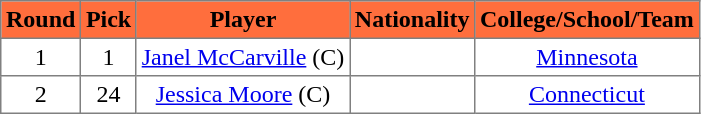<table style="border-collapse: collapse;" border="1" cellpadding="3">
<tr align="center">
<td bgcolor="#FF6E3D"><span><strong>Round</strong></span></td>
<td bgcolor="#FF6E3D"><span><strong>Pick</strong></span></td>
<td bgcolor="#FF6E3D"><span><strong>Player</strong></span></td>
<td bgcolor="#FF6E3D"><span><strong>Nationality</strong></span></td>
<td bgcolor="#FF6E3D"><span><strong>College/School/Team</strong></span></td>
</tr>
<tr align="center">
<td>1</td>
<td>1</td>
<td><a href='#'>Janel McCarville</a> (C)</td>
<td></td>
<td><a href='#'>Minnesota</a></td>
</tr>
<tr align="center">
<td>2</td>
<td>24</td>
<td><a href='#'>Jessica Moore</a> (C)</td>
<td></td>
<td><a href='#'>Connecticut</a></td>
</tr>
</table>
